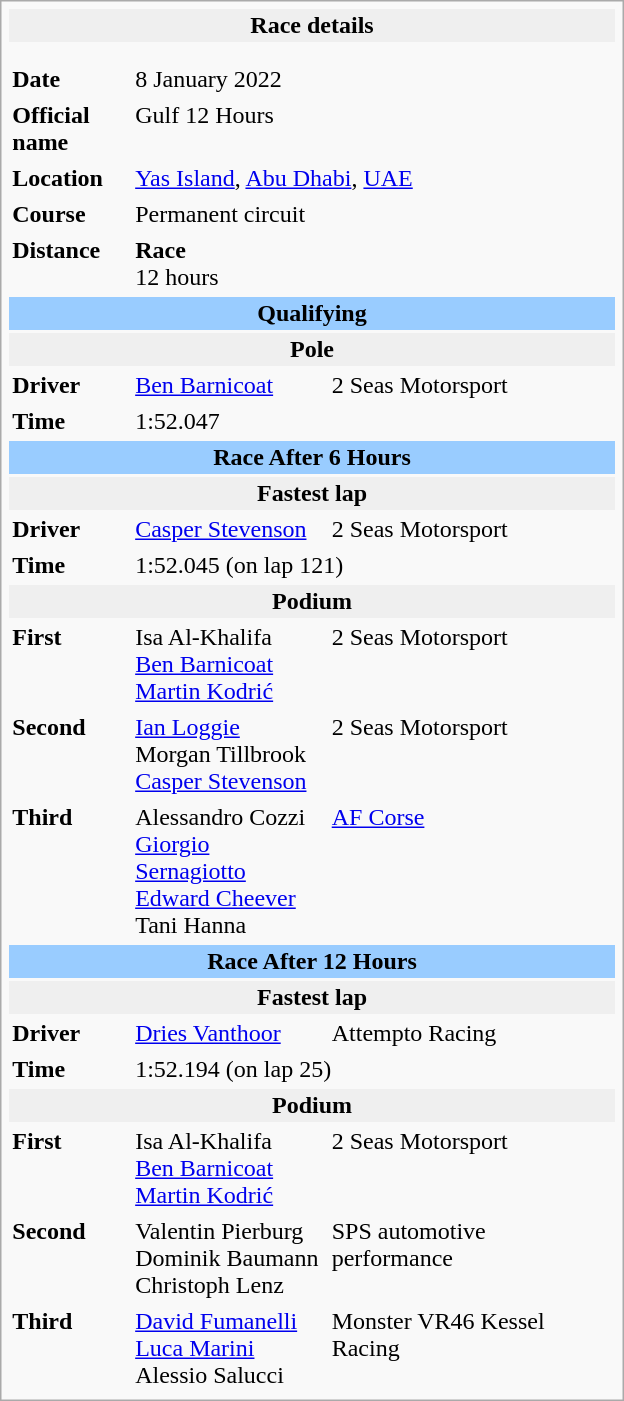<table class="infobox" align="right" cellpadding="2" style="float:right; width: 26em; ">
<tr>
<th colspan="3" bgcolor="#efefef">Race details</th>
</tr>
<tr>
<td colspan="3" style="text-align:center;"></td>
</tr>
<tr>
<td colspan="3" style="text-align:center;"></td>
</tr>
<tr>
<td style="width: 20%;"><strong>Date</strong></td>
<td>8 January 2022</td>
</tr>
<tr>
<td><strong>Official name</strong></td>
<td colspan=2>Gulf 12 Hours</td>
</tr>
<tr>
<td><strong>Location</strong></td>
<td colspan=2><a href='#'>Yas Island</a>, <a href='#'>Abu Dhabi</a>, <a href='#'>UAE</a></td>
</tr>
<tr>
<td><strong>Course</strong></td>
<td colspan=2>Permanent circuit<br></td>
</tr>
<tr>
<td><strong>Distance</strong></td>
<td colspan=2><strong>Race</strong><br>12 hours</td>
</tr>
<tr>
<td colspan=3 style="text-align:center; background-color:#99ccff"><strong>Qualifying</strong></td>
</tr>
<tr>
<th colspan=3 bgcolor="#efefef">Pole</th>
</tr>
<tr>
<td><strong>Driver</strong></td>
<td> <a href='#'>Ben Barnicoat</a></td>
<td>2 Seas Motorsport</td>
</tr>
<tr>
<td><strong>Time</strong></td>
<td colspan=2>1:52.047</td>
</tr>
<tr>
<td colspan=3 style="text-align:center; background-color:#99ccff"><strong>Race After 6 Hours</strong></td>
</tr>
<tr>
<th colspan=3 bgcolor="#efefef">Fastest lap</th>
</tr>
<tr>
<td><strong>Driver</strong></td>
<td> <a href='#'>Casper Stevenson</a></td>
<td>2 Seas Motorsport</td>
</tr>
<tr>
<td><strong>Time</strong></td>
<td colspan=2>1:52.045 (on lap 121)</td>
</tr>
<tr>
<th colspan=3 bgcolor="#efefef">Podium</th>
</tr>
<tr>
<td><strong>First</strong></td>
<td> Isa Al-Khalifa<br> <a href='#'>Ben Barnicoat</a><br> <a href='#'>Martin Kodrić</a></td>
<td>2 Seas Motorsport</td>
</tr>
<tr>
<td><strong>Second</strong></td>
<td> <a href='#'>Ian Loggie</a><br> Morgan Tillbrook<br> <a href='#'>Casper Stevenson</a></td>
<td>2 Seas Motorsport</td>
</tr>
<tr>
<td><strong>Third</strong></td>
<td> Alessandro Cozzi<br> <a href='#'>Giorgio Sernagiotto</a><br> <a href='#'>Edward Cheever</a><br> Tani Hanna</td>
<td><a href='#'>AF Corse</a></td>
</tr>
<tr>
<td colspan=3 style="text-align:center; background-color:#99ccff"><strong>Race After 12 Hours</strong></td>
</tr>
<tr>
<th colspan=3 bgcolor="#efefef">Fastest lap</th>
</tr>
<tr>
<td><strong>Driver</strong></td>
<td> <a href='#'>Dries Vanthoor</a></td>
<td>Attempto Racing</td>
</tr>
<tr>
<td><strong>Time</strong></td>
<td colspan=2>1:52.194 (on lap 25)</td>
</tr>
<tr>
<th colspan=3 bgcolor="#efefef">Podium</th>
</tr>
<tr>
<td><strong>First</strong></td>
<td> Isa Al-Khalifa<br> <a href='#'>Ben Barnicoat</a><br> <a href='#'>Martin Kodrić</a></td>
<td>2 Seas Motorsport</td>
</tr>
<tr>
<td><strong>Second</strong></td>
<td> Valentin Pierburg<br> Dominik Baumann<br> Christoph Lenz</td>
<td>SPS automotive performance</td>
</tr>
<tr>
<td><strong>Third</strong></td>
<td> <a href='#'>David Fumanelli</a><br> <a href='#'>Luca Marini</a><br> Alessio Salucci</td>
<td>Monster VR46 Kessel Racing</td>
</tr>
</table>
